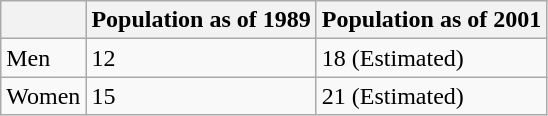<table class="wikitable">
<tr>
<th></th>
<th>Population as of 1989</th>
<th>Population as of 2001</th>
</tr>
<tr>
<td>Men</td>
<td>12</td>
<td>18 (Estimated)</td>
</tr>
<tr>
<td>Women</td>
<td>15</td>
<td>21 (Estimated)</td>
</tr>
</table>
